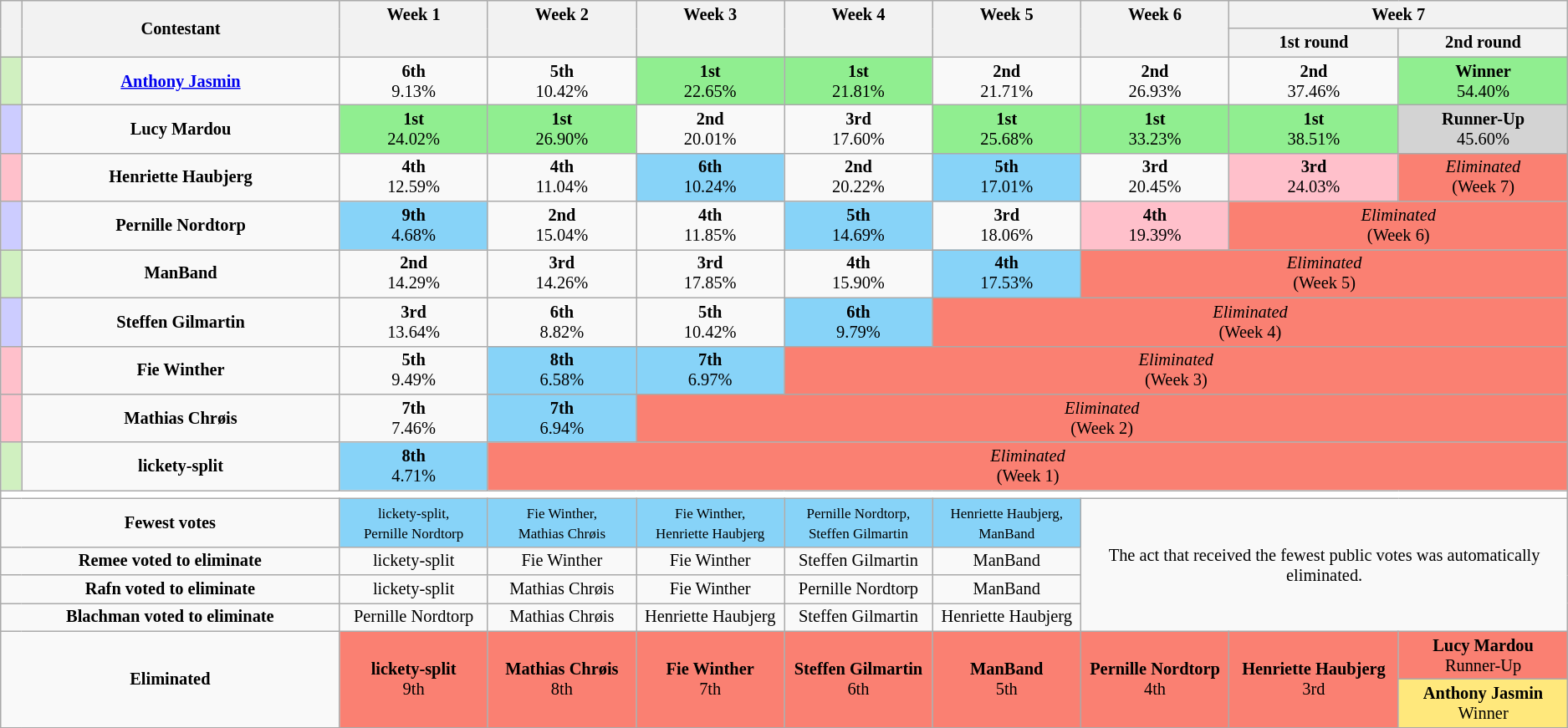<table class="wikitable" style="text-align:center; font-size:85%">
<tr>
<th style="width:1%" rowspan=2></th>
<th style="width:15%" rowspan=2>Contestant</th>
<th style="width:7%" rowspan=2 valign=top>Week 1</th>
<th style="width:7%" rowspan=2 valign=top>Week 2</th>
<th style="width:7%" rowspan=2 valign=top>Week 3</th>
<th style="width:7%" rowspan=2 valign=top>Week 4</th>
<th style="width:7%" rowspan=2 valign=top>Week 5</th>
<th style="width:7%" rowspan=2 valign=top>Week 6</th>
<th colspan=2>Week 7</th>
</tr>
<tr>
<th style="width:8%">1st round</th>
<th style="width:8%">2nd round</th>
</tr>
<tr>
<td style="background:#D0f0c0"></td>
<td><strong><a href='#'>Anthony Jasmin</a></strong></td>
<td><strong>6th</strong><br>9.13%</td>
<td><strong>5th</strong><br>10.42%</td>
<td bgcolor="lightgreen"><strong>1st</strong><br>22.65%</td>
<td bgcolor="lightgreen"><strong>1st</strong><br>21.81%</td>
<td><strong>2nd</strong><br>21.71%</td>
<td><strong>2nd</strong><br>26.93%</td>
<td><strong>2nd</strong><br>37.46%</td>
<td bgcolor="lightgreen"><strong>Winner</strong><br>54.40%</td>
</tr>
<tr>
<td style="background:#ccf"></td>
<td><strong>Lucy Mardou</strong></td>
<td bgcolor="lightgreen"><strong>1st</strong><br>24.02%</td>
<td bgcolor="lightgreen"><strong>1st</strong><br>26.90%</td>
<td><strong>2nd</strong><br>20.01%</td>
<td><strong>3rd</strong><br>17.60%</td>
<td bgcolor="lightgreen"><strong>1st</strong><br>25.68%</td>
<td bgcolor="lightgreen"><strong>1st</strong><br>33.23%</td>
<td bgcolor="lightgreen"><strong>1st</strong><br>38.51%</td>
<td bgcolor="lightgrey"><strong>Runner-Up</strong><br>45.60%</td>
</tr>
<tr>
<td style="background:pink"></td>
<td><strong>Henriette Haubjerg</strong></td>
<td><strong>4th</strong><br>12.59%</td>
<td><strong>4th</strong><br>11.04%</td>
<td bgcolor="#87D3F8"><strong>6th</strong><br>10.24%</td>
<td><strong>2nd</strong><br>20.22%</td>
<td bgcolor="#87D3F8"><strong>5th</strong><br>17.01%</td>
<td><strong>3rd</strong><br>20.45%</td>
<td bgcolor="pink"><strong>3rd</strong><br>24.03%</td>
<td bgcolor="salmon" colspan=1><em>Eliminated</em><br>(Week 7)</td>
</tr>
<tr>
<td style="background:#ccf"></td>
<td><strong>Pernille Nordtorp</strong></td>
<td bgcolor="#87D3F8"><strong>9th</strong><br>4.68%</td>
<td><strong>2nd</strong><br>15.04%</td>
<td><strong>4th</strong><br>11.85%</td>
<td bgcolor="#87D3F8"><strong>5th</strong><br>14.69%</td>
<td><strong>3rd</strong><br>18.06%</td>
<td bgcolor="pink"><strong>4th</strong><br>19.39%</td>
<td bgcolor="salmon" colspan=2><em>Eliminated</em><br>(Week 6)</td>
</tr>
<tr>
<td style="background:#d0f0c0"></td>
<td><strong>ManBand</strong></td>
<td><strong>2nd</strong><br>14.29%</td>
<td><strong>3rd</strong><br>14.26%</td>
<td><strong>3rd</strong><br>17.85%</td>
<td><strong>4th</strong><br>15.90%</td>
<td bgcolor="#87D3F8"><strong>4th</strong><br>17.53%</td>
<td bgcolor="salmon" colspan=3><em>Eliminated</em><br>(Week 5)</td>
</tr>
<tr>
<td style="background:#ccf"></td>
<td><strong>Steffen Gilmartin</strong></td>
<td><strong>3rd</strong><br>13.64%</td>
<td><strong>6th</strong><br>8.82%</td>
<td><strong>5th</strong><br>10.42%</td>
<td bgcolor="#87D3F8"><strong>6th</strong><br>9.79%</td>
<td bgcolor="salmon" colspan=4><em>Eliminated</em><br>(Week 4)</td>
</tr>
<tr>
<td style="background:pink"></td>
<td><strong>Fie Winther</strong></td>
<td><strong>5th</strong><br>9.49%</td>
<td bgcolor="#87D3F8"><strong>8th</strong><br>6.58%</td>
<td bgcolor="#87D3F8"><strong>7th</strong><br>6.97%</td>
<td bgcolor="salmon" colspan=5><em>Eliminated</em><br>(Week 3)</td>
</tr>
<tr>
<td style="background:pink"></td>
<td><strong>Mathias Chrøis</strong></td>
<td><strong>7th</strong><br>7.46%</td>
<td bgcolor="#87D3F8"><strong>7th</strong><br>6.94%</td>
<td bgcolor="salmon" colspan=6><em>Eliminated</em><br>(Week 2)</td>
</tr>
<tr>
<td style="background:#d0f0c0"></td>
<td><strong>lickety-split</strong></td>
<td bgcolor="#87D3F8"><strong>8th</strong><br>4.71%</td>
<td bgcolor="salmon" colspan=7><em>Eliminated</em><br>(Week 1)</td>
</tr>
<tr>
<td style="background:#FFFFFF" colspan="10"></td>
</tr>
<tr>
<td colspan=2><strong>Fewest votes</strong></td>
<td style="background:#87D3F8"><small>lickety-split,<br>Pernille Nordtorp</small></td>
<td style="background:#87D3F8"><small>Fie Winther,<br>Mathias Chrøis</small></td>
<td style="background:#87D3F8"><small>Fie Winther,<br>Henriette Haubjerg</small></td>
<td style="background:#87D3F8"><small>Pernille Nordtorp,<br>Steffen Gilmartin</small></td>
<td style="background:#87D3F8"><small>Henriette Haubjerg,<br>ManBand</small></td>
<td colspan=4 rowspan=4>The act that received the fewest public votes was automatically eliminated.</td>
</tr>
<tr>
<td colspan="2"><strong>Remee voted to eliminate</strong></td>
<td>lickety-split</td>
<td>Fie Winther</td>
<td>Fie Winther</td>
<td>Steffen Gilmartin</td>
<td>ManBand</td>
</tr>
<tr>
<td colspan="2"><strong>Rafn voted to eliminate</strong></td>
<td>lickety-split</td>
<td>Mathias Chrøis</td>
<td>Fie Winther</td>
<td>Pernille Nordtorp</td>
<td>ManBand</td>
</tr>
<tr>
<td colspan="2"><strong>Blachman voted to eliminate</strong></td>
<td>Pernille Nordtorp</td>
<td>Mathias Chrøis</td>
<td>Henriette Haubjerg</td>
<td>Steffen Gilmartin</td>
<td>Henriette Haubjerg</td>
</tr>
<tr>
<td colspan=2 rowspan=2><strong>Eliminated</strong></td>
<td style="background:#FA8072" rowspan=2><strong>lickety-split</strong><br>9th</td>
<td style="background:#FA8072" rowspan=2><strong>Mathias Chrøis</strong><br>8th</td>
<td style="background:#FA8072" rowspan=2><strong>Fie Winther</strong><br>7th</td>
<td style="background:#FA8072" rowspan=2><strong>Steffen Gilmartin</strong><br>6th</td>
<td style="background:#FA8072" rowspan=2><strong>ManBand</strong><br>5th</td>
<td style="background:#FA8072" rowspan=2><strong>Pernille Nordtorp</strong><br>4th</td>
<td style="background:#FA8072" rowspan=2><strong>Henriette Haubjerg</strong><br>3rd</td>
<td style="background:#FA8072"><strong>Lucy Mardou</strong><br>Runner-Up</td>
</tr>
<tr>
<td style="background:#FFE87C"><strong>Anthony Jasmin</strong><br>Winner</td>
</tr>
<tr>
</tr>
</table>
